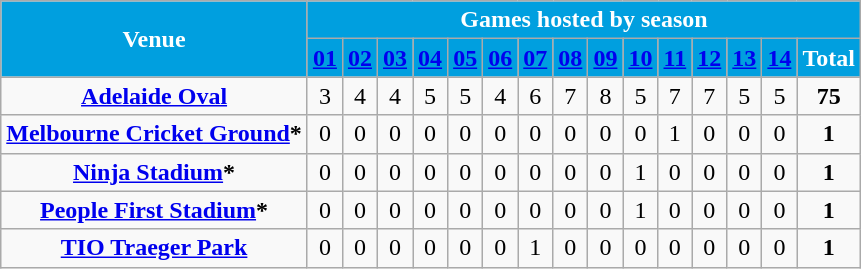<table class="wikitable" style="font-size:100%">
<tr>
<th rowspan=2 style="background:#009FDF; color:white">Venue</th>
<th colspan="15" style="background:#009FDF; color:white">Games hosted by season</th>
</tr>
<tr align=center style="background:#009FDF; color:white">
<td><strong><a href='#'><span>01</span></a></strong></td>
<td><strong><a href='#'><span>02</span></a></strong></td>
<td><strong><a href='#'><span>03</span></a></strong></td>
<td><strong><a href='#'><span>04</span></a></strong></td>
<td><strong><a href='#'><span>05</span></a></strong></td>
<td><strong><a href='#'><span>06</span></a></strong></td>
<td><strong><a href='#'><span>07</span></a></strong></td>
<td><strong><a href='#'><span>08</span></a></strong></td>
<td><strong><a href='#'><span>09</span></a></strong></td>
<td><strong><a href='#'><span>10</span></a></strong></td>
<td><strong><a href='#'><span>11</span></a></strong></td>
<td><strong><a href='#'><span>12</span></a></strong></td>
<td><strong><a href='#'><span>13</span></a></strong></td>
<td><strong><a href='#'><span>14</span></a></strong></td>
<td><strong>Total</strong></td>
</tr>
<tr align=center>
<td><strong><a href='#'>Adelaide Oval</a></strong></td>
<td>3</td>
<td>4</td>
<td>4</td>
<td>5</td>
<td>5</td>
<td>4</td>
<td>6</td>
<td>7</td>
<td>8</td>
<td>5</td>
<td>7</td>
<td>7</td>
<td>5</td>
<td>5</td>
<td><strong>75</strong></td>
</tr>
<tr align=center>
<td><strong><a href='#'>Melbourne Cricket Ground</a>*</strong></td>
<td>0</td>
<td>0</td>
<td>0</td>
<td>0</td>
<td>0</td>
<td>0</td>
<td>0</td>
<td>0</td>
<td>0</td>
<td>0</td>
<td>1</td>
<td>0</td>
<td>0</td>
<td>0</td>
<td><strong>1</strong></td>
</tr>
<tr align=center>
<td><strong><a href='#'>Ninja Stadium</a>*</strong></td>
<td>0</td>
<td>0</td>
<td>0</td>
<td>0</td>
<td>0</td>
<td>0</td>
<td>0</td>
<td>0</td>
<td>0</td>
<td>1</td>
<td>0</td>
<td>0</td>
<td>0</td>
<td>0</td>
<td><strong>1</strong></td>
</tr>
<tr align=center>
<td><strong><a href='#'>People First Stadium</a>*</strong></td>
<td>0</td>
<td>0</td>
<td>0</td>
<td>0</td>
<td>0</td>
<td>0</td>
<td>0</td>
<td>0</td>
<td>0</td>
<td>1</td>
<td>0</td>
<td>0</td>
<td>0</td>
<td>0</td>
<td><strong>1</strong></td>
</tr>
<tr align=center>
<td><strong><a href='#'>TIO Traeger Park</a></strong></td>
<td>0</td>
<td>0</td>
<td>0</td>
<td>0</td>
<td>0</td>
<td>0</td>
<td>1</td>
<td>0</td>
<td>0</td>
<td>0</td>
<td>0</td>
<td>0</td>
<td>0</td>
<td>0</td>
<td><strong>1</strong></td>
</tr>
</table>
